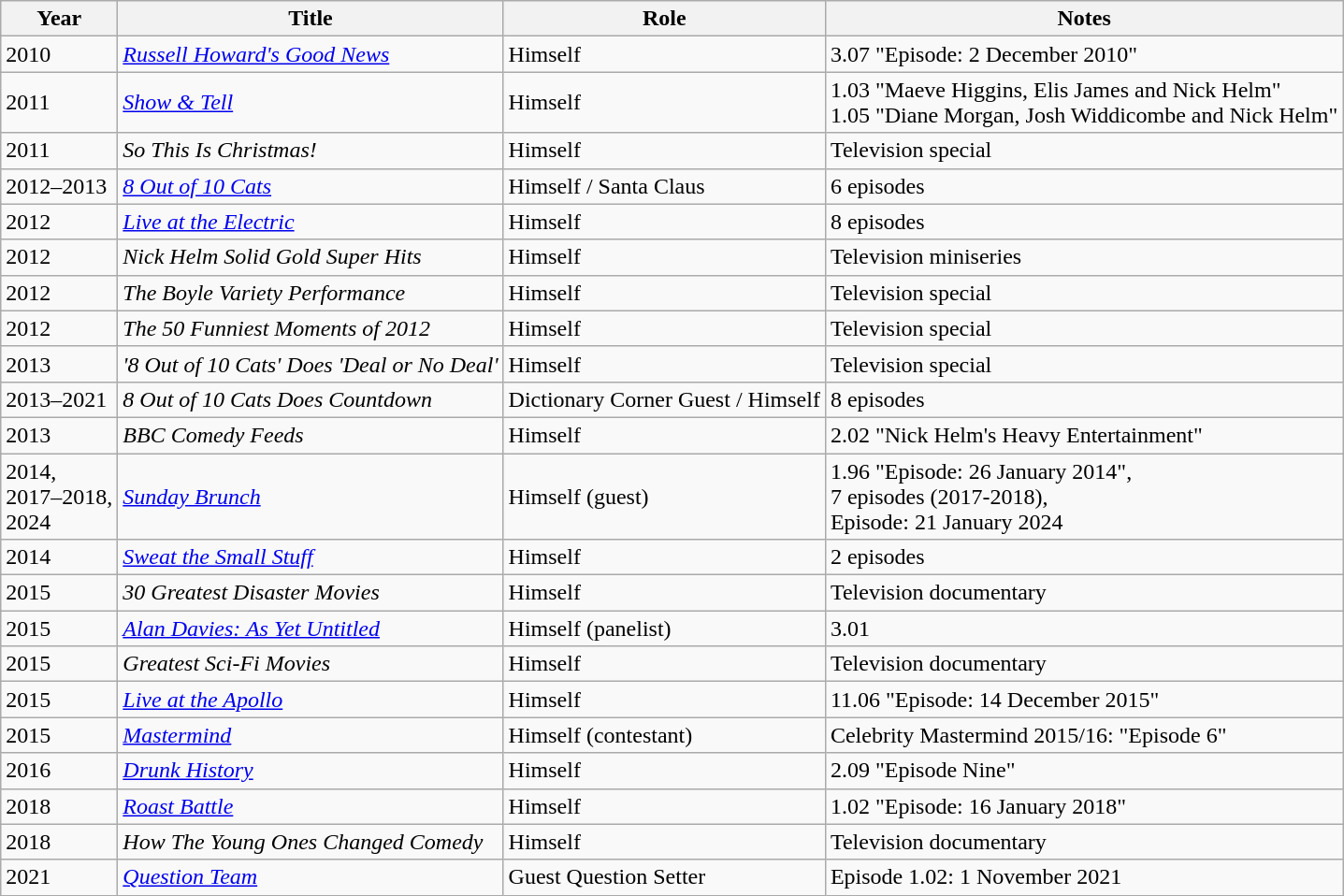<table class="wikitable sortable">
<tr>
<th>Year</th>
<th>Title</th>
<th>Role</th>
<th class="unsortable">Notes</th>
</tr>
<tr>
<td>2010</td>
<td><em><a href='#'>Russell Howard's Good News</a></em></td>
<td>Himself</td>
<td>3.07 "Episode: 2 December 2010"</td>
</tr>
<tr>
<td>2011</td>
<td><em><a href='#'>Show & Tell</a></em></td>
<td>Himself</td>
<td>1.03 "Maeve Higgins, Elis James and Nick Helm"<br>1.05 "Diane Morgan, Josh Widdicombe and Nick Helm"</td>
</tr>
<tr>
<td>2011</td>
<td><em>So This Is Christmas!</em></td>
<td>Himself</td>
<td>Television special</td>
</tr>
<tr>
<td>2012–2013</td>
<td><em><a href='#'>8 Out of 10 Cats</a></em></td>
<td>Himself / Santa Claus</td>
<td>6 episodes</td>
</tr>
<tr>
<td>2012</td>
<td><em><a href='#'>Live at the Electric</a></em></td>
<td>Himself</td>
<td>8 episodes</td>
</tr>
<tr>
<td>2012</td>
<td><em>Nick Helm Solid Gold Super Hits</em></td>
<td>Himself</td>
<td>Television miniseries</td>
</tr>
<tr>
<td>2012</td>
<td><em>The Boyle Variety Performance</em></td>
<td>Himself</td>
<td>Television special</td>
</tr>
<tr>
<td>2012</td>
<td><em>The 50 Funniest Moments of 2012</em></td>
<td>Himself</td>
<td>Television special</td>
</tr>
<tr>
<td>2013</td>
<td><em> '8 Out of 10 Cats' Does 'Deal or No Deal' </em></td>
<td>Himself</td>
<td>Television special</td>
</tr>
<tr>
<td>2013–2021</td>
<td><em>8 Out of 10 Cats Does Countdown</em></td>
<td>Dictionary Corner Guest / Himself</td>
<td>8 episodes</td>
</tr>
<tr>
<td>2013</td>
<td><em>BBC Comedy Feeds</em></td>
<td>Himself</td>
<td>2.02 "Nick Helm's Heavy Entertainment"</td>
</tr>
<tr>
<td>2014,<br>2017–2018,<br>2024</td>
<td><em><a href='#'>Sunday Brunch</a></em></td>
<td>Himself (guest)</td>
<td>1.96 "Episode: 26 January 2014",<br>7 episodes (2017-2018),<br>Episode: 21 January 2024</td>
</tr>
<tr>
<td>2014</td>
<td><em><a href='#'>Sweat the Small Stuff</a></em></td>
<td>Himself</td>
<td>2 episodes</td>
</tr>
<tr>
<td>2015</td>
<td><em>30 Greatest Disaster Movies</em></td>
<td>Himself</td>
<td>Television documentary</td>
</tr>
<tr>
<td>2015</td>
<td><em><a href='#'>Alan Davies: As Yet Untitled</a></em></td>
<td>Himself (panelist)</td>
<td>3.01</td>
</tr>
<tr>
<td>2015</td>
<td><em>Greatest Sci-Fi Movies</em></td>
<td>Himself</td>
<td>Television documentary</td>
</tr>
<tr>
<td>2015</td>
<td><em><a href='#'>Live at the Apollo</a></em></td>
<td>Himself</td>
<td>11.06 "Episode: 14 December 2015"</td>
</tr>
<tr>
<td>2015</td>
<td><em><a href='#'>Mastermind</a></em></td>
<td>Himself (contestant)</td>
<td>Celebrity Mastermind 2015/16: "Episode 6"</td>
</tr>
<tr>
<td>2016</td>
<td><em><a href='#'>Drunk History</a></em></td>
<td>Himself</td>
<td>2.09 "Episode Nine"</td>
</tr>
<tr>
<td>2018</td>
<td><em><a href='#'>Roast Battle</a></em></td>
<td>Himself</td>
<td>1.02 "Episode: 16 January 2018"</td>
</tr>
<tr>
<td>2018</td>
<td><em>How The Young Ones Changed Comedy</em></td>
<td>Himself</td>
<td>Television documentary</td>
</tr>
<tr>
<td>2021</td>
<td><em><a href='#'>Question Team</a></em></td>
<td>Guest Question Setter</td>
<td>Episode 1.02: 1 November 2021</td>
</tr>
</table>
